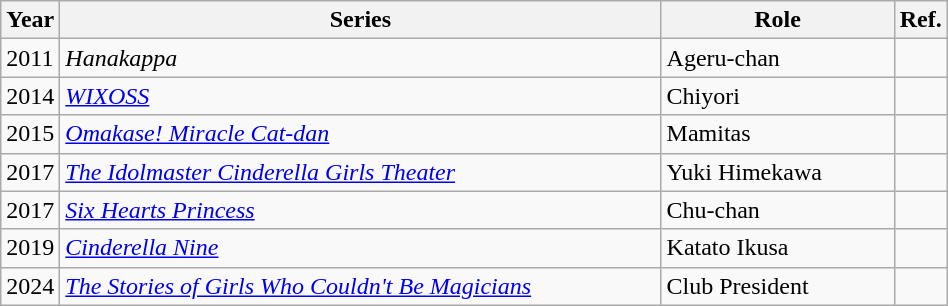<table class="wikitable" width="50%">
<tr>
<th scope="col" width=5%>Year</th>
<th scope="col" width=65%>Series</th>
<th scope="col" width=25%>Role</th>
<th scope="col" width=5%>Ref.</th>
</tr>
<tr>
<td>2011</td>
<td><em>Hanakappa</em></td>
<td>Ageru-chan</td>
<td></td>
</tr>
<tr>
<td>2014</td>
<td><em><a href='#'>WIXOSS</a></em></td>
<td>Chiyori</td>
<td></td>
</tr>
<tr>
<td>2015</td>
<td><em><a href='#'>Omakase! Miracle Cat-dan</a></em></td>
<td>Mamitas</td>
<td></td>
</tr>
<tr>
<td>2017</td>
<td><em><a href='#'>The Idolmaster Cinderella Girls Theater</a></em></td>
<td>Yuki Himekawa</td>
<td></td>
</tr>
<tr>
<td>2017</td>
<td><em><a href='#'>Six Hearts Princess</a></em></td>
<td>Chu-chan</td>
<td></td>
</tr>
<tr>
<td>2019</td>
<td><em><a href='#'>Cinderella Nine</a></em></td>
<td>Katato Ikusa</td>
<td></td>
</tr>
<tr>
<td>2024</td>
<td><em><a href='#'>The Stories of Girls Who Couldn't Be Magicians</a></em></td>
<td>Club President</td>
<td></td>
</tr>
</table>
